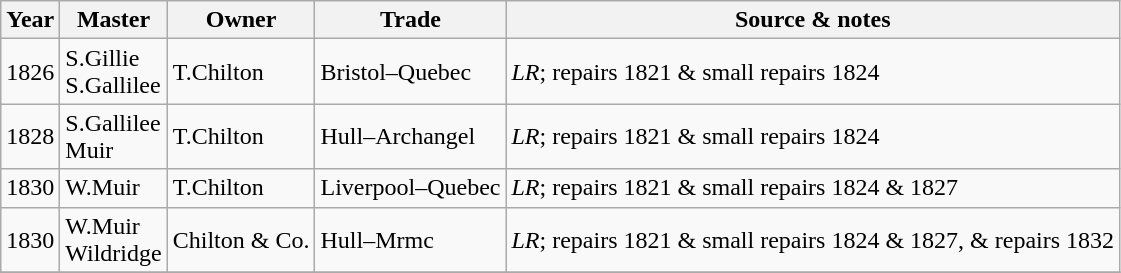<table class=" wikitable">
<tr>
<th>Year</th>
<th>Master</th>
<th>Owner</th>
<th>Trade</th>
<th>Source & notes</th>
</tr>
<tr>
<td>1826</td>
<td>S.Gillie<br>S.Gallilee</td>
<td>T.Chilton</td>
<td>Bristol–Quebec</td>
<td><em>LR</em>; repairs 1821 & small repairs 1824</td>
</tr>
<tr>
<td>1828</td>
<td>S.Gallilee<br>Muir</td>
<td>T.Chilton</td>
<td>Hull–Archangel</td>
<td><em>LR</em>; repairs 1821 & small repairs 1824</td>
</tr>
<tr>
<td>1830</td>
<td>W.Muir</td>
<td>T.Chilton</td>
<td>Liverpool–Quebec</td>
<td><em>LR</em>; repairs 1821 & small repairs 1824 & 1827</td>
</tr>
<tr>
<td>1830</td>
<td>W.Muir<br>Wildridge</td>
<td>Chilton & Co.</td>
<td>Hull–Mrmc</td>
<td><em>LR</em>; repairs 1821 & small repairs 1824 & 1827, & repairs 1832</td>
</tr>
<tr>
</tr>
</table>
